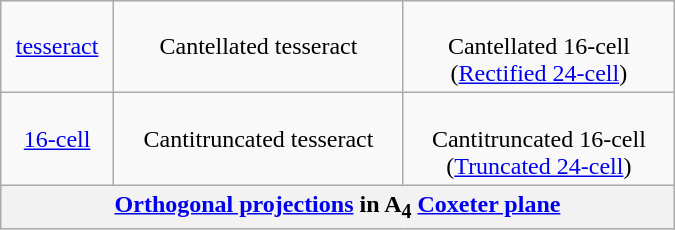<table class=wikitable align=right width=450>
<tr align=center valign=top>
<td><br><a href='#'>tesseract</a><br></td>
<td><br>Cantellated tesseract<br></td>
<td><br>Cantellated 16-cell<br>(<a href='#'>Rectified 24-cell</a>)<br></td>
</tr>
<tr align=center valign=top>
<td><br><a href='#'>16-cell</a><br></td>
<td><br>Cantitruncated tesseract<br></td>
<td><br>Cantitruncated 16-cell<br>(<a href='#'>Truncated 24-cell</a>)<br></td>
</tr>
<tr>
<th colspan=3><a href='#'>Orthogonal projections</a> in A<sub>4</sub> <a href='#'>Coxeter plane</a></th>
</tr>
</table>
